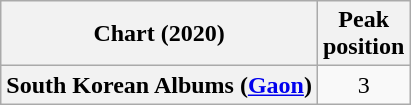<table class="wikitable plainrowheaders">
<tr>
<th>Chart (2020)</th>
<th>Peak<br>position</th>
</tr>
<tr>
<th scope="row">South Korean Albums (<a href='#'>Gaon</a>)</th>
<td align=center>3</td>
</tr>
</table>
